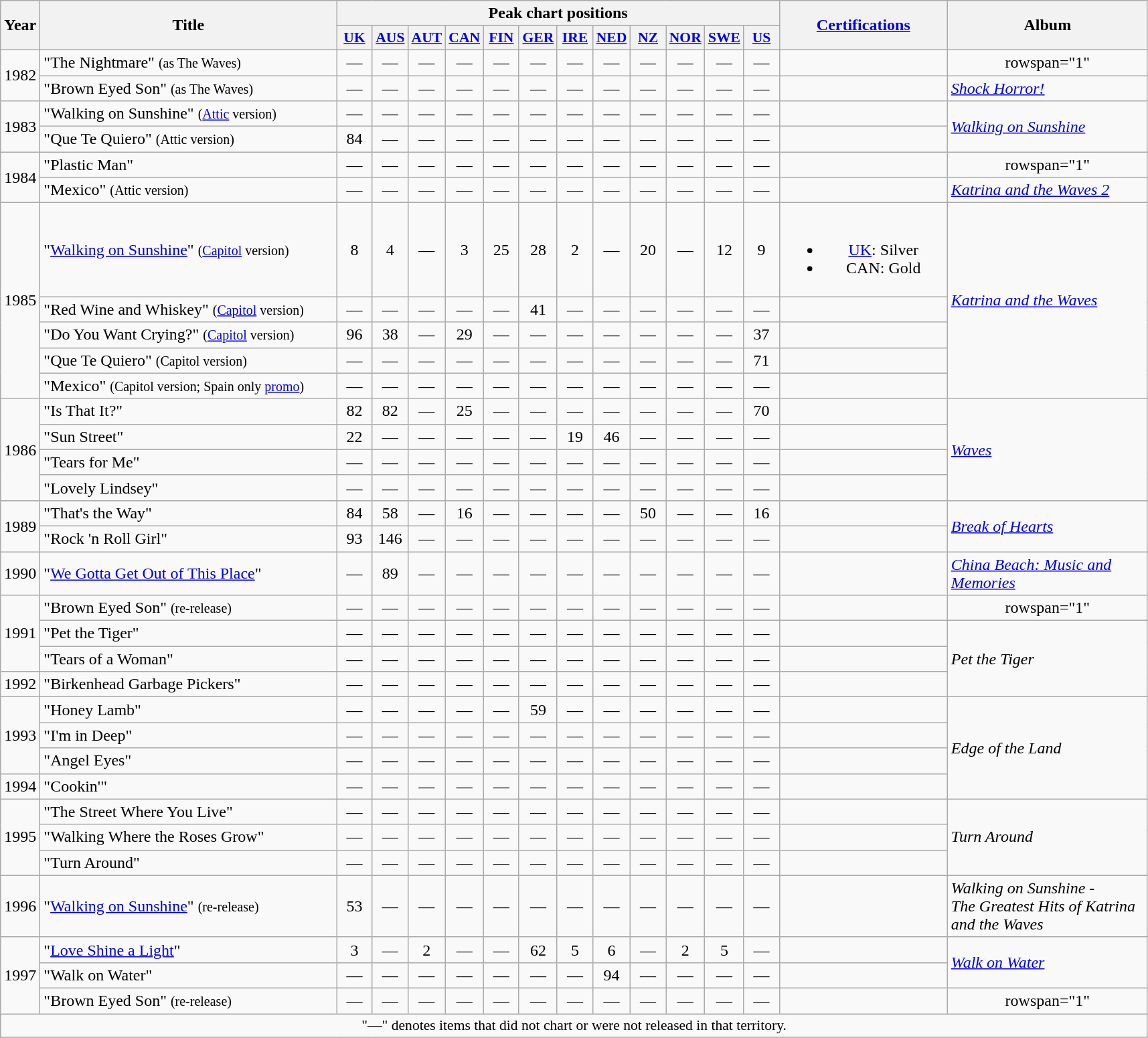<table class="wikitable" style="text-align:center;">
<tr>
<th rowspan="2" style="width:2em;">Year</th>
<th rowspan="2" style="width:18em;">Title</th>
<th colspan="12">Peak chart positions</th>
<th rowspan="2" style="width:10em;"><a href='#'>Certifications</a></th>
<th rowspan="2" style="width:12em;">Album</th>
</tr>
<tr>
<th style="width:2em;font-size:90%;"><a href='#'>UK</a><br></th>
<th style="width:2em;font-size:90%;"><a href='#'>AUS</a><br></th>
<th style="width:2em;font-size:90%;"><a href='#'>AUT</a><br></th>
<th style="width:2em;font-size:90%;"><a href='#'>CAN</a><br></th>
<th style="width:2em;font-size:90%;"><a href='#'>FIN</a><br></th>
<th style="width:2em;font-size:90%;"><a href='#'>GER</a><br></th>
<th style="width:2em;font-size:90%;"><a href='#'>IRE</a><br></th>
<th style="width:2em;font-size:90%;"><a href='#'>NED</a><br></th>
<th style="width:2em;font-size:90%;"><a href='#'>NZ</a><br></th>
<th style="width:2em;font-size:90%;"><a href='#'>NOR</a><br></th>
<th style="width:2em;font-size:90%;"><a href='#'>SWE</a><br></th>
<th style="width:2em;font-size:90%;"><a href='#'>US</a><br></th>
</tr>
<tr>
<td rowspan="2">1982</td>
<td style="text-align:left;">"The Nightmare" <small>(as The Waves)</small></td>
<td>—</td>
<td>—</td>
<td>—</td>
<td>—</td>
<td>—</td>
<td>—</td>
<td>—</td>
<td>—</td>
<td>—</td>
<td>—</td>
<td>—</td>
<td>—</td>
<td></td>
<td>rowspan="1" </td>
</tr>
<tr>
<td style="text-align:left;">"Brown Eyed Son" <small>(as The Waves)</small></td>
<td>—</td>
<td>—</td>
<td>—</td>
<td>—</td>
<td>—</td>
<td>—</td>
<td>—</td>
<td>—</td>
<td>—</td>
<td>—</td>
<td>—</td>
<td>—</td>
<td></td>
<td style="text-align:left;"><em><a href='#'>Shock Horror!</a></em></td>
</tr>
<tr>
<td rowspan="2">1983</td>
<td style="text-align:left;">"Walking on Sunshine" <small>(<a href='#'>Attic</a> version)</small></td>
<td>—</td>
<td>—</td>
<td>—</td>
<td>—</td>
<td>—</td>
<td>—</td>
<td>—</td>
<td>—</td>
<td>—</td>
<td>—</td>
<td>—</td>
<td>—</td>
<td></td>
<td style="text-align:left;" rowspan="2"><em><a href='#'>Walking on Sunshine</a></em></td>
</tr>
<tr>
<td style="text-align:left;">"Que Te Quiero" <small>(Attic version)</small></td>
<td>84</td>
<td>—</td>
<td>—</td>
<td>—</td>
<td>—</td>
<td>—</td>
<td>—</td>
<td>—</td>
<td>—</td>
<td>—</td>
<td>—</td>
<td>—</td>
<td></td>
</tr>
<tr>
<td rowspan="2">1984</td>
<td style="text-align:left;">"Plastic Man"</td>
<td>—</td>
<td>—</td>
<td>—</td>
<td>—</td>
<td>—</td>
<td>—</td>
<td>—</td>
<td>—</td>
<td>—</td>
<td>—</td>
<td>—</td>
<td>—</td>
<td></td>
<td>rowspan="1" </td>
</tr>
<tr>
<td style="text-align:left;">"Mexico" <small>(Attic version)</small></td>
<td>—</td>
<td>—</td>
<td>—</td>
<td>—</td>
<td>—</td>
<td>—</td>
<td>—</td>
<td>—</td>
<td>—</td>
<td>—</td>
<td>—</td>
<td>—</td>
<td></td>
<td style="text-align:left;" rowspan="1"><em><a href='#'>Katrina and the Waves 2</a></em></td>
</tr>
<tr>
<td rowspan="5">1985</td>
<td style="text-align:left;">"<a href='#'>Walking on Sunshine</a>" <small>(<a href='#'>Capitol</a> version)</small></td>
<td>8</td>
<td>4</td>
<td>—</td>
<td>3</td>
<td>25</td>
<td>28</td>
<td>2</td>
<td>—</td>
<td>20</td>
<td>—</td>
<td>12</td>
<td>9</td>
<td><br><ul><li><a href='#'>UK</a>: Silver</li><li>CAN: Gold</li></ul></td>
<td style="text-align:left;" rowspan="5"><em><a href='#'>Katrina and the Waves</a></em></td>
</tr>
<tr>
<td style="text-align:left;">"Red Wine and Whiskey" <small>(<a href='#'>Capitol</a> version)</small></td>
<td>—</td>
<td>—</td>
<td>—</td>
<td>—</td>
<td>—</td>
<td>41</td>
<td>—</td>
<td>—</td>
<td>—</td>
<td>—</td>
<td>—</td>
<td>—</td>
<td></td>
</tr>
<tr>
<td style="text-align:left;">"Do You Want Crying?" <small>(<a href='#'>Capitol</a> version)</small></td>
<td>96</td>
<td>38</td>
<td>—</td>
<td>29</td>
<td>—</td>
<td>—</td>
<td>—</td>
<td>—</td>
<td>—</td>
<td>—</td>
<td>—</td>
<td>37</td>
<td></td>
</tr>
<tr>
<td style="text-align:left;">"Que Te Quiero" <small>(Capitol version)</small></td>
<td>—</td>
<td>—</td>
<td>—</td>
<td>—</td>
<td>—</td>
<td>—</td>
<td>—</td>
<td>—</td>
<td>—</td>
<td>—</td>
<td>—</td>
<td>71</td>
<td></td>
</tr>
<tr>
<td style="text-align:left;">"Mexico" <small>(Capitol version; Spain only <a href='#'>promo</a>)</small></td>
<td>—</td>
<td>—</td>
<td>—</td>
<td>—</td>
<td>—</td>
<td>—</td>
<td>—</td>
<td>—</td>
<td>—</td>
<td>—</td>
<td>—</td>
<td>—</td>
<td></td>
</tr>
<tr>
<td rowspan="4">1986</td>
<td style="text-align:left;">"Is That It?"</td>
<td>82</td>
<td>82</td>
<td>—</td>
<td>25</td>
<td>—</td>
<td>—</td>
<td>—</td>
<td>—</td>
<td>—</td>
<td>—</td>
<td>—</td>
<td>70</td>
<td></td>
<td style="text-align:left;" rowspan="4"><em><a href='#'>Waves</a></em></td>
</tr>
<tr>
<td style="text-align:left;">"Sun Street"</td>
<td>22</td>
<td>—</td>
<td>—</td>
<td>—</td>
<td>—</td>
<td>—</td>
<td>19</td>
<td>46</td>
<td>—</td>
<td>—</td>
<td>—</td>
<td>—</td>
<td></td>
</tr>
<tr>
<td style="text-align:left;">"Tears for Me"</td>
<td>—</td>
<td>—</td>
<td>—</td>
<td>—</td>
<td>—</td>
<td>—</td>
<td>—</td>
<td>—</td>
<td>—</td>
<td>—</td>
<td>—</td>
<td>—</td>
<td></td>
</tr>
<tr>
<td style="text-align:left;">"Lovely Lindsey"</td>
<td>—</td>
<td>—</td>
<td>—</td>
<td>—</td>
<td>—</td>
<td>—</td>
<td>—</td>
<td>—</td>
<td>—</td>
<td>—</td>
<td>—</td>
<td>—</td>
<td></td>
</tr>
<tr>
<td rowspan="2">1989</td>
<td style="text-align:left;">"That's the Way"</td>
<td>84</td>
<td>58</td>
<td>—</td>
<td>16</td>
<td>—</td>
<td>—</td>
<td>—</td>
<td>—</td>
<td>50</td>
<td>—</td>
<td>—</td>
<td>16</td>
<td></td>
<td style="text-align:left;" rowspan="2"><em><a href='#'>Break of Hearts</a></em></td>
</tr>
<tr>
<td style="text-align:left;">"Rock 'n Roll Girl"</td>
<td>93</td>
<td>146</td>
<td>—</td>
<td>—</td>
<td>—</td>
<td>—</td>
<td>—</td>
<td>—</td>
<td>—</td>
<td>—</td>
<td>—</td>
<td>—</td>
<td></td>
</tr>
<tr>
<td>1990</td>
<td style="text-align:left;">"<a href='#'>We Gotta Get Out of This Place</a>" </td>
<td>—</td>
<td>89</td>
<td>—</td>
<td>—</td>
<td>—</td>
<td>—</td>
<td>—</td>
<td>—</td>
<td>—</td>
<td>—</td>
<td>—</td>
<td>—</td>
<td></td>
<td style="text-align:left;"><em><a href='#'>China Beach: Music and Memories</a></em></td>
</tr>
<tr>
<td rowspan="3">1991</td>
<td style="text-align:left;">"Brown Eyed Son" <small>(re-release)</small></td>
<td>—</td>
<td>—</td>
<td>—</td>
<td>—</td>
<td>—</td>
<td>—</td>
<td>—</td>
<td>—</td>
<td>—</td>
<td>—</td>
<td>—</td>
<td>—</td>
<td></td>
<td>rowspan="1" </td>
</tr>
<tr>
<td style="text-align:left;">"Pet the Tiger"</td>
<td>—</td>
<td>—</td>
<td>—</td>
<td>—</td>
<td>—</td>
<td>—</td>
<td>—</td>
<td>—</td>
<td>—</td>
<td>—</td>
<td>—</td>
<td>—</td>
<td></td>
<td style="text-align:left;" rowspan="3"><em>Pet the Tiger</em></td>
</tr>
<tr>
<td style="text-align:left;">"Tears of a Woman"</td>
<td>—</td>
<td>—</td>
<td>—</td>
<td>—</td>
<td>—</td>
<td>—</td>
<td>—</td>
<td>—</td>
<td>—</td>
<td>—</td>
<td>—</td>
<td>—</td>
<td></td>
</tr>
<tr>
<td>1992</td>
<td style="text-align:left;">"Birkenhead Garbage Pickers"</td>
<td>—</td>
<td>—</td>
<td>—</td>
<td>—</td>
<td>—</td>
<td>—</td>
<td>—</td>
<td>—</td>
<td>—</td>
<td>—</td>
<td>—</td>
<td>—</td>
<td></td>
</tr>
<tr>
<td rowspan="3">1993</td>
<td style="text-align:left;">"Honey Lamb"</td>
<td>—</td>
<td>—</td>
<td>—</td>
<td>—</td>
<td>—</td>
<td>59</td>
<td>—</td>
<td>—</td>
<td>—</td>
<td>—</td>
<td>—</td>
<td>—</td>
<td></td>
<td style="text-align:left;" rowspan="4"><em>Edge of the Land</em></td>
</tr>
<tr>
<td style="text-align:left;">"I'm in Deep"</td>
<td>—</td>
<td>—</td>
<td>—</td>
<td>—</td>
<td>—</td>
<td>—</td>
<td>—</td>
<td>—</td>
<td>—</td>
<td>—</td>
<td>—</td>
<td>—</td>
<td></td>
</tr>
<tr>
<td style="text-align:left;">"Angel Eyes"</td>
<td>—</td>
<td>—</td>
<td>—</td>
<td>—</td>
<td>—</td>
<td>—</td>
<td>—</td>
<td>—</td>
<td>—</td>
<td>—</td>
<td>—</td>
<td>—</td>
<td></td>
</tr>
<tr>
<td rowspan="1">1994</td>
<td style="text-align:left;">"Cookin'"</td>
<td>—</td>
<td>—</td>
<td>—</td>
<td>—</td>
<td>—</td>
<td>—</td>
<td>—</td>
<td>—</td>
<td>—</td>
<td>—</td>
<td>—</td>
<td>—</td>
<td></td>
</tr>
<tr>
<td rowspan="3">1995</td>
<td style="text-align:left;">"The Street Where You Live"</td>
<td>—</td>
<td>—</td>
<td>—</td>
<td>—</td>
<td>—</td>
<td>—</td>
<td>—</td>
<td>—</td>
<td>—</td>
<td>—</td>
<td>—</td>
<td>—</td>
<td></td>
<td style="text-align:left;" rowspan="3"><em>Turn Around</em></td>
</tr>
<tr>
<td style="text-align:left;">"Walking Where the Roses Grow"</td>
<td>—</td>
<td>—</td>
<td>—</td>
<td>—</td>
<td>—</td>
<td>—</td>
<td>—</td>
<td>—</td>
<td>—</td>
<td>—</td>
<td>—</td>
<td>—</td>
<td></td>
</tr>
<tr>
<td style="text-align:left;">"Turn Around"</td>
<td>—</td>
<td>—</td>
<td>—</td>
<td>—</td>
<td>—</td>
<td>—</td>
<td>—</td>
<td>—</td>
<td>—</td>
<td>—</td>
<td>—</td>
<td>—</td>
<td></td>
</tr>
<tr>
<td rowspan="1">1996</td>
<td style="text-align:left;">"<a href='#'>Walking on Sunshine</a>" <small>(re-release)</small></td>
<td>53</td>
<td>—</td>
<td>—</td>
<td>—</td>
<td>—</td>
<td>—</td>
<td>—</td>
<td>—</td>
<td>—</td>
<td>—</td>
<td>—</td>
<td>—</td>
<td></td>
<td style="text-align:left;"><em>Walking on Sunshine - <br>The Greatest Hits of Katrina and the Waves</em></td>
</tr>
<tr>
<td rowspan="3">1997</td>
<td style="text-align:left;">"<a href='#'>Love Shine a Light</a>"</td>
<td>3</td>
<td>—</td>
<td>2</td>
<td>—</td>
<td>—</td>
<td>62</td>
<td>5</td>
<td>6</td>
<td>—</td>
<td>2</td>
<td>5</td>
<td>—</td>
<td></td>
<td style="text-align:left;" rowspan="2"><em><a href='#'>Walk on Water</a></em></td>
</tr>
<tr>
<td style="text-align:left;">"Walk on Water"</td>
<td>—</td>
<td>—</td>
<td>—</td>
<td>—</td>
<td>—</td>
<td>—</td>
<td>—</td>
<td>94</td>
<td>—</td>
<td>—</td>
<td>—</td>
<td>—</td>
<td></td>
</tr>
<tr>
<td style="text-align:left;">"Brown Eyed Son" <small>(re-release)</small></td>
<td>—</td>
<td>—</td>
<td>—</td>
<td>—</td>
<td>—</td>
<td>—</td>
<td>—</td>
<td>—</td>
<td>—</td>
<td>—</td>
<td>—</td>
<td>—</td>
<td></td>
<td>rowspan="1" </td>
</tr>
<tr>
<td colspan="16" style="font-size:90%">"—" denotes items that did not chart or were not released in that territory.</td>
</tr>
<tr>
</tr>
</table>
